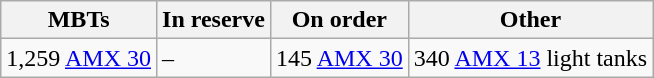<table class="wikitable">
<tr>
<th>MBTs</th>
<th>In reserve</th>
<th>On order</th>
<th>Other</th>
</tr>
<tr>
<td>1,259 <a href='#'>AMX 30</a></td>
<td>–</td>
<td>145 <a href='#'>AMX 30</a></td>
<td>340 <a href='#'>AMX 13</a> light tanks</td>
</tr>
</table>
